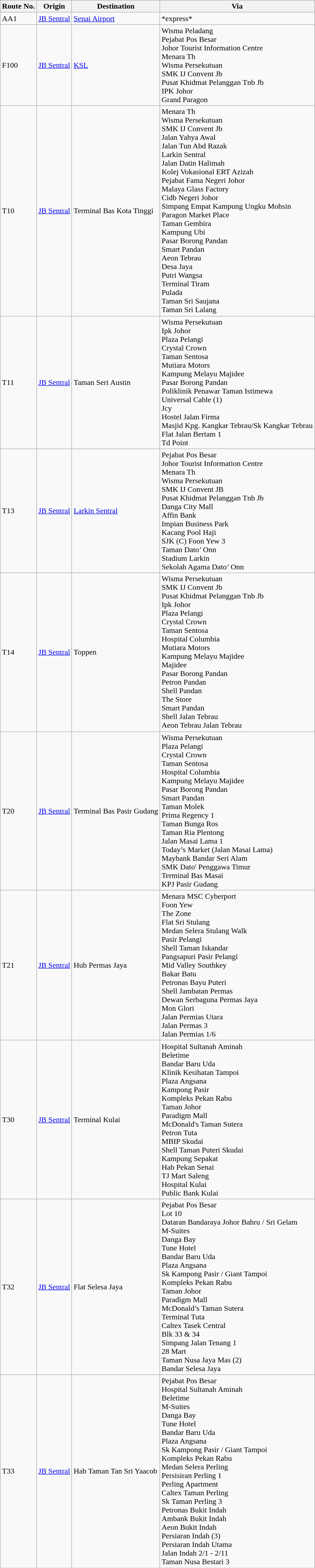<table class="wikitable">
<tr>
<th>Route No.</th>
<th>Origin</th>
<th>Destination</th>
<th>Via</th>
</tr>
<tr>
<td>AA1</td>
<td><a href='#'>JB Sentral</a></td>
<td><a href='#'>Senai Airport</a></td>
<td>*express*</td>
</tr>
<tr>
<td>F100</td>
<td><a href='#'>JB Sentral</a></td>
<td><a href='#'>KSL</a></td>
<td>Wisma Peladang<br>Pejabat Pos Besar<br>Johor Tourist Information Centre<br>Menara Th<br>Wisma Persekutuan<br>SMK IJ Convent Jb<br>Pusat Khidmat Pelanggan Tnb Jb<br>IPK Johor<br>Grand Paragon</td>
</tr>
<tr>
<td>T10</td>
<td><a href='#'>JB Sentral</a></td>
<td>Terminal Bas Kota Tinggi</td>
<td>Menara Th<br>Wisma Persekutuan<br>SMK IJ Convent Jb<br>Jalan Yahya Awal<br>Jalan Tun Abd Razak<br>Larkin Sentral<br>Jalan Datin Halimah<br>Kolej Vokasional ERT Azizah<br>Pejabat Fama Negeri Johor<br>Malaya Glass Factory<br>Cidb Negeri Johor<br>Simpang Empat Kampung Ungku Mohsin<br>Paragon Market Place<br>Taman Gembira<br>Kampung Ubi<br>Pasar Borong Pandan<br>Smart Pandan<br>Aeon Tebrau<br>Desa Jaya<br>Putri Wangsa<br>Terminal Tiram<br>Pulada<br>Taman Sri Saujana<br>Taman Sri Lalang</td>
</tr>
<tr>
<td>T11</td>
<td><a href='#'>JB Sentral</a></td>
<td>Taman Seri Austin</td>
<td>Wisma Persekutuan<br>Ipk Johor<br>Plaza Pelangi<br>Crystal Crown<br>Taman Sentosa<br>Mutiara Motors<br>Kampung Melayu Majidee<br>Pasar Borong Pandan<br>Poliklinik Penawar Taman Istimewa<br>Universal Cable (1)<br>Jcy<br>Hostel Jalan Firma<br>Masjid Kpg. Kangkar Tebrau/Sk Kangkar Tebrau<br>Flat Jalan Bertam 1<br>Td Point</td>
</tr>
<tr>
<td>T13</td>
<td><a href='#'>JB Sentral</a></td>
<td><a href='#'>Larkin Sentral</a></td>
<td>Pejabat Pos Besar<br>Johor Tourist Information Centre<br>Menara Th<br>Wisma Persekutuan<br>SMK IJ Convent JB<br>Pusat Khidmat Pelanggan Tnb Jb<br>Danga City Mall<br>Affin Bank<br>Impian Business Park<br>Kacang Pool Haji<br>SJK (C) Foon Yew 3<br>Taman Dato’ Onn<br>Stadium Larkin<br>Sekolah Agama Dato’ Onn</td>
</tr>
<tr>
<td>T14</td>
<td><a href='#'>JB Sentral</a></td>
<td>Toppen</td>
<td>Wisma Persekutuan<br>SMK IJ Convent Jb<br>Pusat Khidmat Pelanggan Tnb Jb<br>Ipk Johor<br>Plaza Pelangi<br>Crystal Crown<br>Taman Sentosa<br>Hospital Columbia<br>Mutiara Motors<br>Kampung Melayu Majidee<br>Majidee<br>Pasar Borong Pandan<br>Petron Pandan<br>Shell Pandan<br>The Store<br>Smart Pandan<br>Shell Jalan Tebrau<br>Aeon Tebrau Jalan Tebrau</td>
</tr>
<tr>
<td>T20</td>
<td><a href='#'>JB Sentral</a></td>
<td>Terminal Bas Pasir Gudang</td>
<td>Wisma Persekutuan<br>Plaza Pelangi<br>Crystal Crown<br>Taman Sentosa<br>Hospital Columbia<br>Kampung Melayu Majidee<br>Pasar Borong Pandan<br>Smart Pandan<br>Taman Molek<br>Prima Regency 1<br>Taman Bunga Ros<br>Taman Ria Plentong<br>Jalan Masai Lama 1<br>Today’s Market (Jalan Masai Lama)<br>Maybank Bandar Seri Alam<br>SMK Dato' Penggawa Timur<br>Terminal Bas Masai<br>KPJ Pasir Gudang</td>
</tr>
<tr>
<td>T21</td>
<td><a href='#'>JB Sentral</a></td>
<td>Hub Permas Jaya</td>
<td>Menara MSC Cyberport<br>Foon Yew<br>The Zone<br>Flat Sri Stulang<br>Medan Selera Stulang Walk<br>Pasir Pelangi<br>Shell Taman Iskandar<br>Pangsapuri Pasir Pelangi<br>Mid Valley Southkey<br>Bakar Batu<br>Petronas Bayu Puteri<br>Shell Jambatan Permas<br>Dewan Serbaguna Permas Jaya<br>Mon Glori<br>Jalan Permias Utara<br>Jalan Permas 3<br>Jalan Permias 1/6</td>
</tr>
<tr>
<td>T30</td>
<td><a href='#'>JB Sentral</a></td>
<td>Terminal Kulai</td>
<td>Hospital Sultanah Aminah<br>Beletime<br>Bandar Baru Uda<br>Klinik Kesihatan Tampoi<br>Plaza Angsana<br>Kampong Pasir<br>Kompleks Pekan Rabu<br>Taman Johor<br>Paradigm Mall<br>McDonald's Taman Sutera<br>Petron Tuta<br>MBIP Skudai<br>Shell Taman Puteri Skudai<br>Kampung Sepakat<br>Hab Pekan Senai<br>TJ Mart Saleng<br>Hospital Kulai<br>Public Bank Kulai</td>
</tr>
<tr>
<td>T32</td>
<td><a href='#'>JB Sentral</a></td>
<td>Flat Selesa Jaya</td>
<td>Pejabat Pos Besar<br>Lot 10<br>Dataran Bandaraya Johor Bahru / Sri Gelam<br>M-Suites<br>Danga Bay<br>Tune Hotel<br>Bandar Baru Uda<br>Plaza Angsana<br>Sk Kampong Pasir / Giant Tampoi<br>Kompleks Pekan Rabu<br>Taman Johor<br>Paradigm Mall<br>McDonald’s Taman Sutera<br>Terminal Tuta<br>Caltex Tasek Central<br>Blk 33 & 34<br>Simpang Jalan Tenang 1<br>28 Mart<br>Taman Nusa Jaya Mas (2)<br>Bandar Selesa Jaya</td>
</tr>
<tr>
<td>T33</td>
<td><a href='#'>JB Sentral</a></td>
<td>Hab Taman Tan Sri Yaacob</td>
<td>Pejabat Pos Besar<br>Hospital Sultanah Aminah<br>Beletime<br>M-Suites<br>Danga Bay<br>Tune Hotel<br>Bandar Baru Uda<br>Plaza Angsana<br>Sk Kampong Pasir / Giant Tampoi<br>Kompleks Pekan Rabu<br>Medan Selera Perling<br>Persisiran Perling 1<br>Perling Apartment<br>Caltex Taman Perling<br>Sk Taman Perling 3<br>Petronas Bukit Indah<br>Ambank Bukit Indah<br>Aeon Bukit Indah<br>Persiaran Indah (3)<br>Persiaran Indah Utama<br>Jalan Indah 2/1 - 2/11<br>Taman Nusa Bestari 3</td>
</tr>
</table>
